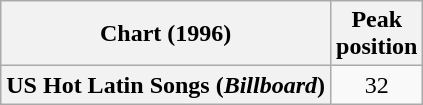<table class="wikitable plainrowheaders">
<tr>
<th scope="col">Chart (1996)</th>
<th scope="col">Peak<br>position</th>
</tr>
<tr>
<th scope="row">US Hot Latin Songs (<em>Billboard</em>)</th>
<td style="text-align:center;">32</td>
</tr>
</table>
